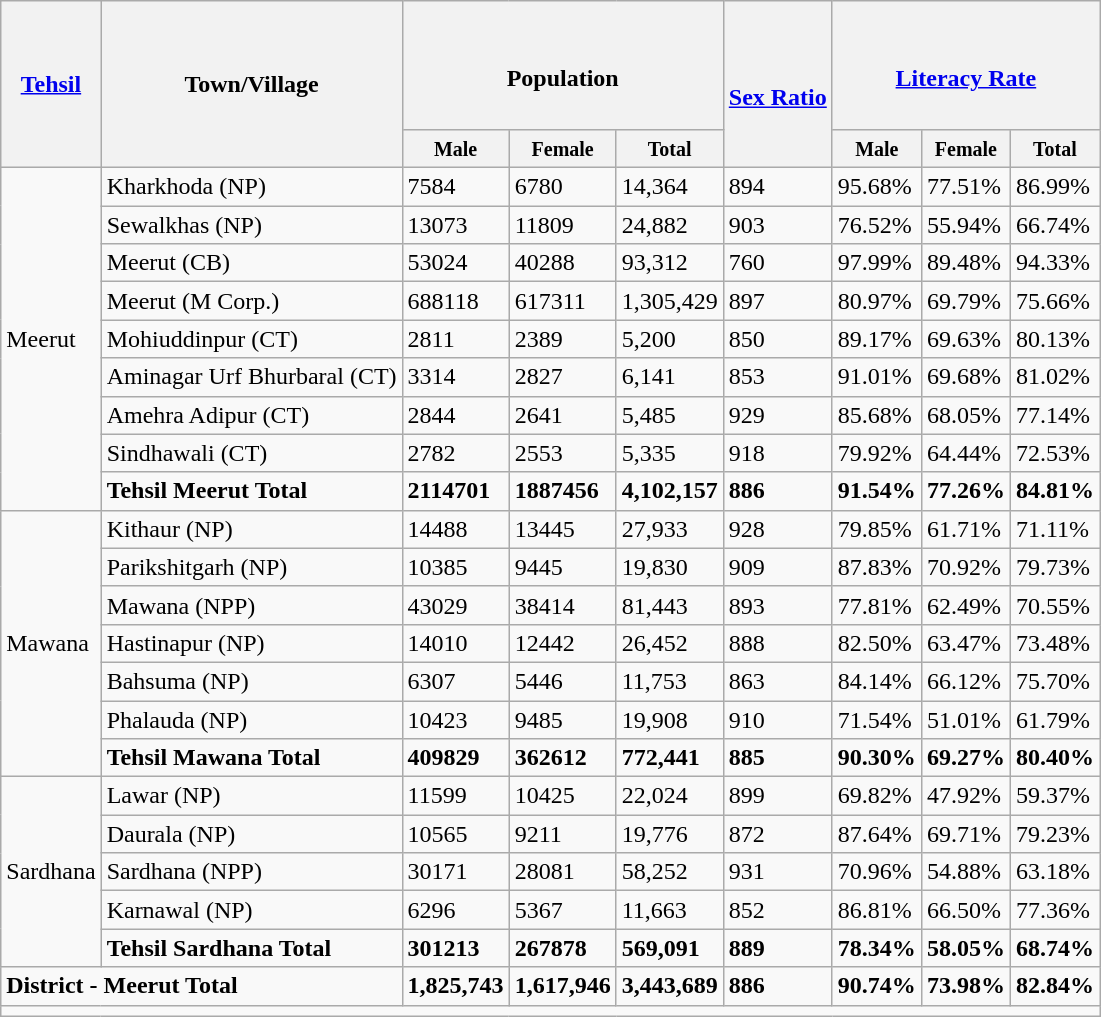<table class="wikitable sortable mw-collapsible">
<tr>
<th rowspan="2"><a href='#'>Tehsil</a></th>
<th rowspan="2">Town/Village </th>
<th colspan="3"><br><h4>Population</h4></th>
<th rowspan="2"><br><h4><a href='#'>Sex Ratio</a></h4></th>
<th colspan="3"><br><h4><a href='#'>Literacy Rate</a></h4></th>
</tr>
<tr>
<th><small>Male</small></th>
<th><small>Female</small></th>
<th><small>Total</small></th>
<th><small>Male</small></th>
<th><small>Female</small></th>
<th><small>Total</small></th>
</tr>
<tr>
<td rowspan="9">Meerut</td>
<td>Kharkhoda (NP)</td>
<td>7584</td>
<td>6780</td>
<td>14,364</td>
<td>894</td>
<td>95.68%</td>
<td>77.51%</td>
<td>86.99%</td>
</tr>
<tr>
<td>Sewalkhas (NP)</td>
<td>13073</td>
<td>11809</td>
<td>24,882</td>
<td>903</td>
<td>76.52%</td>
<td>55.94%</td>
<td>66.74%</td>
</tr>
<tr>
<td>Meerut (CB)</td>
<td>53024</td>
<td>40288</td>
<td>93,312</td>
<td>760</td>
<td>97.99%</td>
<td>89.48%</td>
<td>94.33%</td>
</tr>
<tr>
<td>Meerut (M Corp.)</td>
<td>688118</td>
<td>617311</td>
<td>1,305,429</td>
<td>897</td>
<td>80.97%</td>
<td>69.79%</td>
<td>75.66%</td>
</tr>
<tr>
<td>Mohiuddinpur (CT)</td>
<td>2811</td>
<td>2389</td>
<td>5,200</td>
<td>850</td>
<td>89.17%</td>
<td>69.63%</td>
<td>80.13%</td>
</tr>
<tr>
<td>Aminagar Urf Bhurbaral (CT)</td>
<td>3314</td>
<td>2827</td>
<td>6,141</td>
<td>853</td>
<td>91.01%</td>
<td>69.68%</td>
<td>81.02%</td>
</tr>
<tr>
<td>Amehra Adipur (CT)</td>
<td>2844</td>
<td>2641</td>
<td>5,485</td>
<td>929</td>
<td>85.68%</td>
<td>68.05%</td>
<td>77.14%</td>
</tr>
<tr>
<td>Sindhawali (CT)</td>
<td>2782</td>
<td>2553</td>
<td>5,335</td>
<td>918</td>
<td>79.92%</td>
<td>64.44%</td>
<td>72.53%</td>
</tr>
<tr>
<td><strong>Tehsil Meerut Total</strong></td>
<td><strong>2114701</strong></td>
<td><strong>1887456</strong></td>
<td><strong>4,102,157</strong></td>
<td><strong>886</strong></td>
<td><strong>91.54%</strong></td>
<td><strong>77.26%</strong></td>
<td><strong>84.81%</strong></td>
</tr>
<tr>
<td rowspan="7">Mawana</td>
<td>Kithaur (NP)</td>
<td>14488</td>
<td>13445</td>
<td>27,933</td>
<td>928</td>
<td>79.85%</td>
<td>61.71%</td>
<td>71.11%</td>
</tr>
<tr>
<td>Parikshitgarh (NP)</td>
<td>10385</td>
<td>9445</td>
<td>19,830</td>
<td>909</td>
<td>87.83%</td>
<td>70.92%</td>
<td>79.73%</td>
</tr>
<tr>
<td>Mawana (NPP)</td>
<td>43029</td>
<td>38414</td>
<td>81,443</td>
<td>893</td>
<td>77.81%</td>
<td>62.49%</td>
<td>70.55%</td>
</tr>
<tr>
<td>Hastinapur (NP)</td>
<td>14010</td>
<td>12442</td>
<td>26,452</td>
<td>888</td>
<td>82.50%</td>
<td>63.47%</td>
<td>73.48%</td>
</tr>
<tr>
<td>Bahsuma (NP)</td>
<td>6307</td>
<td>5446</td>
<td>11,753</td>
<td>863</td>
<td>84.14%</td>
<td>66.12%</td>
<td>75.70%</td>
</tr>
<tr>
<td>Phalauda (NP)</td>
<td>10423</td>
<td>9485</td>
<td>19,908</td>
<td>910</td>
<td>71.54%</td>
<td>51.01%</td>
<td>61.79%</td>
</tr>
<tr>
<td><strong>Tehsil Mawana Total</strong></td>
<td><strong>409829</strong></td>
<td><strong>362612</strong></td>
<td><strong>772,441</strong></td>
<td><strong>885</strong></td>
<td><strong>90.30%</strong></td>
<td><strong>69.27%</strong></td>
<td><strong>80.40%</strong></td>
</tr>
<tr>
<td rowspan="5">Sardhana</td>
<td>Lawar (NP)</td>
<td>11599</td>
<td>10425</td>
<td>22,024</td>
<td>899</td>
<td>69.82%</td>
<td>47.92%</td>
<td>59.37%</td>
</tr>
<tr>
<td>Daurala (NP)</td>
<td>10565</td>
<td>9211</td>
<td>19,776</td>
<td>872</td>
<td>87.64%</td>
<td>69.71%</td>
<td>79.23%</td>
</tr>
<tr>
<td>Sardhana (NPP)</td>
<td>30171</td>
<td>28081</td>
<td>58,252</td>
<td>931</td>
<td>70.96%</td>
<td>54.88%</td>
<td>63.18%</td>
</tr>
<tr>
<td>Karnawal (NP)</td>
<td>6296</td>
<td>5367</td>
<td>11,663</td>
<td>852</td>
<td>86.81%</td>
<td>66.50%</td>
<td>77.36%</td>
</tr>
<tr>
<td><strong>Tehsil Sardhana Total</strong></td>
<td><strong>301213</strong></td>
<td><strong>267878</strong></td>
<td><strong>569,091</strong></td>
<td><strong>889</strong></td>
<td><strong>78.34%</strong></td>
<td><strong>58.05%</strong></td>
<td><strong>68.74%</strong></td>
</tr>
<tr>
<td colspan="2"><strong>District - Meerut Total</strong></td>
<td><strong>1,825,743</strong></td>
<td><strong>1,617,946</strong></td>
<td><strong>3,443,689</strong></td>
<td><strong>886</strong></td>
<td><strong>90.74%</strong></td>
<td><strong>73.98%</strong></td>
<td><strong>82.84%</strong></td>
</tr>
<tr>
<td colspan="9"><small></small></td>
</tr>
</table>
